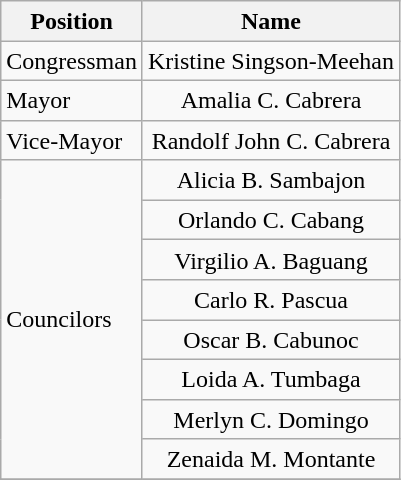<table class="wikitable" style="line-height:1.20em; font-size:100%;">
<tr>
<th>Position</th>
<th>Name</th>
</tr>
<tr>
<td>Congressman</td>
<td style="text-align:center;">Kristine Singson-Meehan</td>
</tr>
<tr>
<td>Mayor</td>
<td style="text-align:center;">Amalia C. Cabrera</td>
</tr>
<tr>
<td>Vice-Mayor</td>
<td style="text-align:center;">Randolf John C. Cabrera</td>
</tr>
<tr>
<td rowspan=8>Councilors</td>
<td style="text-align:center;">Alicia B. Sambajon</td>
</tr>
<tr>
<td style="text-align:center;">Orlando C. Cabang</td>
</tr>
<tr>
<td style="text-align:center;">Virgilio A. Baguang</td>
</tr>
<tr>
<td style="text-align:center;">Carlo R. Pascua</td>
</tr>
<tr>
<td style="text-align:center;">Oscar B. Cabunoc</td>
</tr>
<tr>
<td style="text-align:center;">Loida A. Tumbaga</td>
</tr>
<tr>
<td style="text-align:center;">Merlyn C. Domingo</td>
</tr>
<tr>
<td style="text-align:center;">Zenaida M. Montante</td>
</tr>
<tr>
</tr>
</table>
